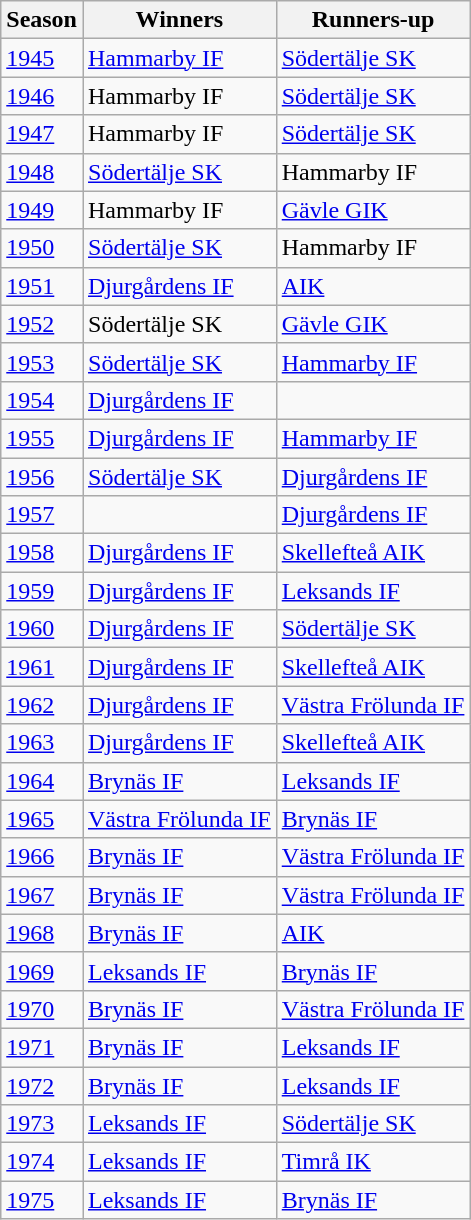<table class="wikitable floatright">
<tr>
<th>Season</th>
<th>Winners</th>
<th>Runners-up</th>
</tr>
<tr>
<td><a href='#'>1945</a></td>
<td><a href='#'>Hammarby IF</a></td>
<td><a href='#'>Södertälje SK</a></td>
</tr>
<tr>
<td><a href='#'>1946</a></td>
<td>Hammarby IF</td>
<td><a href='#'>Södertälje SK</a></td>
</tr>
<tr>
<td><a href='#'>1947</a></td>
<td>Hammarby IF</td>
<td><a href='#'>Södertälje SK</a></td>
</tr>
<tr>
<td><a href='#'>1948</a></td>
<td><a href='#'>Södertälje SK</a></td>
<td>Hammarby IF</td>
</tr>
<tr>
<td><a href='#'>1949</a></td>
<td>Hammarby IF</td>
<td><a href='#'>Gävle GIK</a></td>
</tr>
<tr>
<td><a href='#'>1950</a></td>
<td><a href='#'>Södertälje SK</a></td>
<td>Hammarby IF</td>
</tr>
<tr>
<td><a href='#'>1951</a></td>
<td><a href='#'>Djurgårdens IF</a></td>
<td><a href='#'>AIK</a></td>
</tr>
<tr>
<td><a href='#'>1952</a></td>
<td>Södertälje SK</td>
<td><a href='#'>Gävle GIK</a></td>
</tr>
<tr>
<td><a href='#'>1953</a></td>
<td><a href='#'>Södertälje SK</a></td>
<td><a href='#'>Hammarby IF</a></td>
</tr>
<tr>
<td><a href='#'>1954</a></td>
<td><a href='#'>Djurgårdens IF</a></td>
<td></td>
</tr>
<tr>
<td><a href='#'>1955</a></td>
<td><a href='#'>Djurgårdens IF</a></td>
<td><a href='#'>Hammarby IF</a></td>
</tr>
<tr>
<td><a href='#'>1956</a></td>
<td><a href='#'>Södertälje SK</a></td>
<td><a href='#'>Djurgårdens IF</a></td>
</tr>
<tr>
<td><a href='#'>1957</a></td>
<td></td>
<td><a href='#'>Djurgårdens IF</a></td>
</tr>
<tr>
<td><a href='#'>1958</a></td>
<td><a href='#'>Djurgårdens IF</a></td>
<td><a href='#'>Skellefteå AIK</a></td>
</tr>
<tr>
<td><a href='#'>1959</a></td>
<td><a href='#'>Djurgårdens IF</a></td>
<td><a href='#'>Leksands IF</a></td>
</tr>
<tr>
<td><a href='#'>1960</a></td>
<td><a href='#'>Djurgårdens IF</a></td>
<td><a href='#'>Södertälje SK</a></td>
</tr>
<tr>
<td><a href='#'>1961</a></td>
<td><a href='#'>Djurgårdens IF</a></td>
<td><a href='#'>Skellefteå AIK</a></td>
</tr>
<tr>
<td><a href='#'>1962</a></td>
<td><a href='#'>Djurgårdens IF</a></td>
<td><a href='#'>Västra Frölunda IF</a></td>
</tr>
<tr>
<td><a href='#'>1963</a></td>
<td><a href='#'>Djurgårdens IF</a></td>
<td><a href='#'>Skellefteå AIK</a></td>
</tr>
<tr>
<td><a href='#'>1964</a></td>
<td><a href='#'>Brynäs IF</a></td>
<td><a href='#'>Leksands IF</a></td>
</tr>
<tr>
<td><a href='#'>1965</a></td>
<td><a href='#'>Västra Frölunda IF</a></td>
<td><a href='#'>Brynäs IF</a></td>
</tr>
<tr>
<td><a href='#'>1966</a></td>
<td><a href='#'>Brynäs IF</a></td>
<td><a href='#'>Västra Frölunda IF</a></td>
</tr>
<tr>
<td><a href='#'>1967</a></td>
<td><a href='#'>Brynäs IF</a></td>
<td><a href='#'>Västra Frölunda IF</a></td>
</tr>
<tr>
<td><a href='#'>1968</a></td>
<td><a href='#'>Brynäs IF</a></td>
<td><a href='#'>AIK</a></td>
</tr>
<tr>
<td><a href='#'>1969</a></td>
<td><a href='#'>Leksands IF</a></td>
<td><a href='#'>Brynäs IF</a></td>
</tr>
<tr>
<td><a href='#'>1970</a></td>
<td><a href='#'>Brynäs IF</a></td>
<td><a href='#'>Västra Frölunda IF</a></td>
</tr>
<tr>
<td><a href='#'>1971</a></td>
<td><a href='#'>Brynäs IF</a></td>
<td><a href='#'>Leksands IF</a></td>
</tr>
<tr>
<td><a href='#'>1972</a></td>
<td><a href='#'>Brynäs IF</a></td>
<td><a href='#'>Leksands IF</a></td>
</tr>
<tr>
<td><a href='#'>1973</a></td>
<td><a href='#'>Leksands IF</a></td>
<td><a href='#'>Södertälje SK</a></td>
</tr>
<tr>
<td><a href='#'>1974</a></td>
<td><a href='#'>Leksands IF</a></td>
<td><a href='#'>Timrå IK</a></td>
</tr>
<tr>
<td><a href='#'>1975</a></td>
<td><a href='#'>Leksands IF</a></td>
<td><a href='#'>Brynäs IF</a></td>
</tr>
</table>
